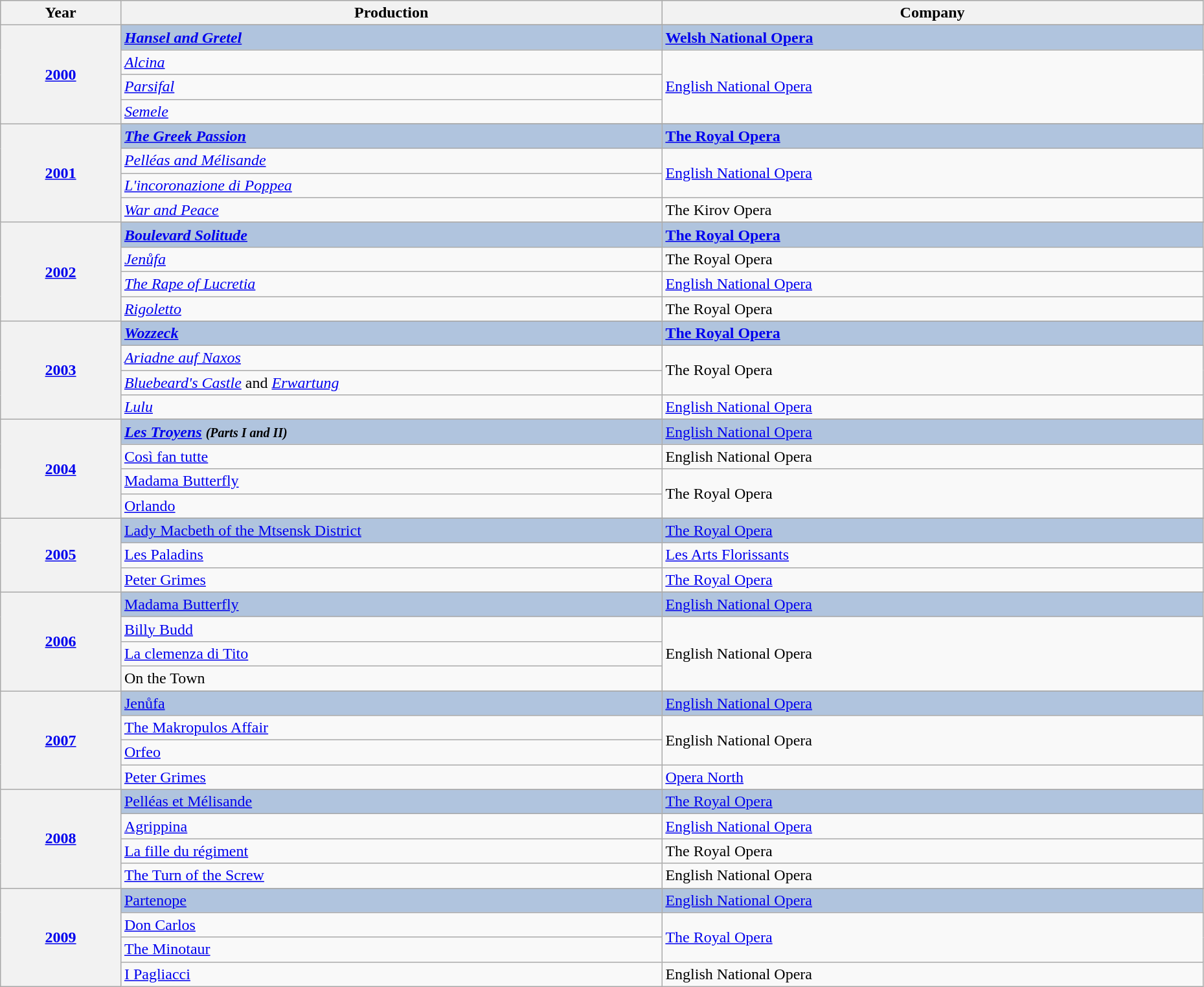<table class="wikitable" style="width:98%;">
<tr style="background:#bebebe;">
<th style="width:10%;">Year</th>
<th style="width:45%;">Production</th>
<th style="width:45%;">Company</th>
</tr>
<tr>
<th rowspan="5" align="center"><a href='#'>2000</a></th>
</tr>
<tr style="background:#B0C4DE">
<td><strong><em><a href='#'>Hansel and Gretel</a></em></strong></td>
<td><strong><a href='#'>Welsh National Opera</a></strong></td>
</tr>
<tr>
<td><em><a href='#'>Alcina</a></em></td>
<td rowspan="3"><a href='#'>English National Opera</a></td>
</tr>
<tr>
<td><em><a href='#'>Parsifal</a></em></td>
</tr>
<tr>
<td><em><a href='#'>Semele</a></em></td>
</tr>
<tr>
<th rowspan="5" align="center"><a href='#'>2001</a></th>
</tr>
<tr style="background:#B0C4DE">
<td><strong><em><a href='#'>The Greek Passion</a></em></strong></td>
<td><strong><a href='#'>The Royal Opera</a></strong></td>
</tr>
<tr>
<td><em><a href='#'>Pelléas and Mélisande</a></em></td>
<td rowspan="2"><a href='#'>English National Opera</a></td>
</tr>
<tr>
<td><em><a href='#'>L'incoronazione di Poppea</a></em></td>
</tr>
<tr>
<td><em><a href='#'>War and Peace</a></em></td>
<td>The Kirov Opera</td>
</tr>
<tr>
<th rowspan="5" align="center"><a href='#'>2002</a></th>
</tr>
<tr style="background:#B0C4DE">
<td><strong><em><a href='#'>Boulevard Solitude</a></em></strong></td>
<td><strong><a href='#'>The Royal Opera</a></strong></td>
</tr>
<tr>
<td><em><a href='#'>Jenůfa</a></em></td>
<td>The Royal Opera</td>
</tr>
<tr>
<td><em><a href='#'>The Rape of Lucretia</a></em></td>
<td><a href='#'>English National Opera</a></td>
</tr>
<tr>
<td><em><a href='#'>Rigoletto</a></em></td>
<td>The Royal Opera</td>
</tr>
<tr>
<th rowspan="5" align="center"><a href='#'>2003</a></th>
</tr>
<tr style="background:#B0C4DE">
<td><strong><em><a href='#'>Wozzeck</a></em></strong></td>
<td><strong><a href='#'>The Royal Opera</a></strong></td>
</tr>
<tr>
<td><em><a href='#'>Ariadne auf Naxos</a></em></td>
<td rowspan="2">The Royal Opera</td>
</tr>
<tr>
<td><em><a href='#'>Bluebeard's Castle</a></em> and <em><a href='#'>Erwartung</a></em></td>
</tr>
<tr>
<td><em><a href='#'>Lulu</a></em></td>
<td><a href='#'>English National Opera</a></td>
</tr>
<tr>
<th rowspan="5" align="center"><a href='#'>2004</a></th>
</tr>
<tr style="background:#B0C4DE">
<td><strong><em><a href='#'>Les Troyens</a><em> <small>(Parts I and II)</small><strong></td>
<td></strong><a href='#'>English National Opera</a><strong></td>
</tr>
<tr>
<td></em><a href='#'>Così fan tutte</a><em></td>
<td>English National Opera</td>
</tr>
<tr>
<td></em><a href='#'>Madama Butterfly</a><em></td>
<td rowspan="2">The Royal Opera</td>
</tr>
<tr>
<td></em><a href='#'>Orlando</a><em></td>
</tr>
<tr>
<th rowspan="4" align="center"><a href='#'>2005</a></th>
</tr>
<tr style="background:#B0C4DE">
<td></em></strong><a href='#'>Lady Macbeth of the Mtsensk District</a><strong><em></td>
<td></strong><a href='#'>The Royal Opera</a><strong></td>
</tr>
<tr>
<td></em><a href='#'>Les Paladins</a><em></td>
<td><a href='#'>Les Arts Florissants</a></td>
</tr>
<tr>
<td></em><a href='#'>Peter Grimes</a><em></td>
<td><a href='#'>The Royal Opera</a></td>
</tr>
<tr>
<th rowspan="5" align="center"><a href='#'>2006</a></th>
</tr>
<tr style="background:#B0C4DE">
<td></em></strong><a href='#'>Madama Butterfly</a><strong><em></td>
<td></strong><a href='#'>English National Opera</a><strong></td>
</tr>
<tr>
<td></em><a href='#'>Billy Budd</a><em></td>
<td rowspan="3">English National Opera</td>
</tr>
<tr>
<td></em><a href='#'>La clemenza di Tito</a><em></td>
</tr>
<tr>
<td></em>On the Town<em></td>
</tr>
<tr>
<th rowspan="5" align="center"><a href='#'>2007</a></th>
</tr>
<tr style="background:#B0C4DE">
<td></em></strong><a href='#'>Jenůfa</a><strong><em></td>
<td></strong><a href='#'>English National Opera</a><strong></td>
</tr>
<tr>
<td></em><a href='#'>The Makropulos Affair</a><em></td>
<td rowspan="2">English National Opera</td>
</tr>
<tr>
<td></em><a href='#'>Orfeo</a><em></td>
</tr>
<tr>
<td></em><a href='#'>Peter Grimes</a><em></td>
<td><a href='#'>Opera North</a></td>
</tr>
<tr>
<th rowspan="5" align="center"><a href='#'>2008</a></th>
</tr>
<tr style="background:#B0C4DE">
<td></em></strong><a href='#'>Pelléas et Mélisande</a><strong><em></td>
<td></strong><a href='#'>The Royal Opera</a><strong></td>
</tr>
<tr>
<td></em><a href='#'>Agrippina</a><em></td>
<td><a href='#'>English National Opera</a></td>
</tr>
<tr>
<td></em><a href='#'>La fille du régiment</a><em></td>
<td>The Royal Opera</td>
</tr>
<tr>
<td></em><a href='#'>The Turn of the Screw</a><em></td>
<td>English National Opera</td>
</tr>
<tr>
<th rowspan="5" align="center"><a href='#'>2009</a></th>
</tr>
<tr style="background:#B0C4DE">
<td></em></strong><a href='#'>Partenope</a><strong><em></td>
<td></strong><a href='#'>English National Opera</a><strong></td>
</tr>
<tr>
<td></em><a href='#'>Don Carlos</a><em></td>
<td rowspan="2"><a href='#'>The Royal Opera</a></td>
</tr>
<tr>
<td></em><a href='#'>The Minotaur</a><em></td>
</tr>
<tr>
<td></em><a href='#'>I Pagliacci</a><em></td>
<td>English National Opera</td>
</tr>
</table>
